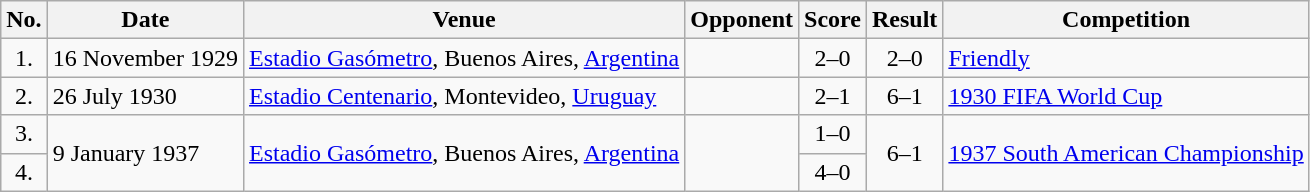<table class="wikitable sortable">
<tr>
<th scope="col">No.</th>
<th scope="col">Date</th>
<th scope="col">Venue</th>
<th scope="col">Opponent</th>
<th scope="col">Score</th>
<th scope="col">Result</th>
<th scope="col">Competition</th>
</tr>
<tr>
<td align=center>1.</td>
<td>16 November 1929</td>
<td><a href='#'>Estadio Gasómetro</a>, Buenos Aires, <a href='#'>Argentina</a></td>
<td></td>
<td align="center">2–0</td>
<td align="center">2–0</td>
<td><a href='#'>Friendly</a></td>
</tr>
<tr>
<td align=center>2.</td>
<td>26 July 1930</td>
<td><a href='#'>Estadio Centenario</a>, Montevideo, <a href='#'>Uruguay</a></td>
<td></td>
<td align="center">2–1</td>
<td align="center">6–1</td>
<td><a href='#'>1930 FIFA World Cup</a></td>
</tr>
<tr>
<td align=center>3.</td>
<td rowspan="2">9 January 1937</td>
<td rowspan="2"><a href='#'>Estadio Gasómetro</a>, Buenos Aires, <a href='#'>Argentina</a></td>
<td rowspan="2"></td>
<td align="center">1–0</td>
<td rowspan="2" align="center">6–1</td>
<td rowspan="2"><a href='#'>1937 South American Championship</a></td>
</tr>
<tr>
<td align="center">4.</td>
<td align="center">4–0</td>
</tr>
</table>
